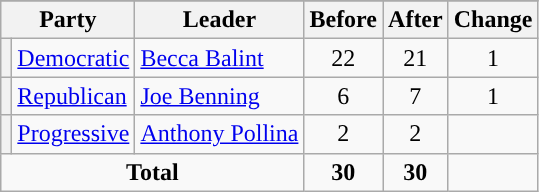<table class="wikitable" style="text-align:center;">
<tr>
</tr>
<tr>
<th colspan=2>Party</th>
<th>Leader</th>
<th>Before</th>
<th>After</th>
<th>Change</th>
</tr>
<tr>
<th style="background-color:"></th>
<td style="text-align:left;"><a href='#'>Democratic</a></td>
<td style="text-align:left;"><a href='#'>Becca Balint</a></td>
<td>22</td>
<td>21</td>
<td> 1</td>
</tr>
<tr>
<th style="background-color:"></th>
<td style="text-align:left;"><a href='#'>Republican</a></td>
<td style="text-align:left;"><a href='#'>Joe Benning</a></td>
<td>6</td>
<td>7</td>
<td> 1</td>
</tr>
<tr>
<th style="background-color:"></th>
<td style="text-align:left;"><a href='#'>Progressive</a></td>
<td style="text-align:left;"><a href='#'>Anthony Pollina</a></td>
<td>2</td>
<td>2</td>
<td></td>
</tr>
<tr>
<td colspan=3><strong>Total</strong></td>
<td><strong>30</strong></td>
<td><strong>30</strong></td>
<td></td>
</tr>
</table>
